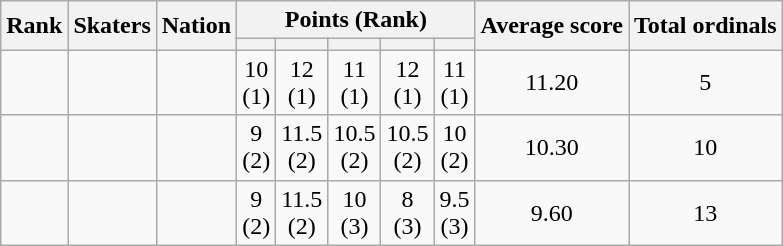<table class="wikitable sortable" style="text-align:center">
<tr>
<th rowspan=2>Rank</th>
<th rowspan=2>Skaters</th>
<th rowspan=2>Nation</th>
<th colspan=5>Points (Rank)</th>
<th rowspan=2>Average score</th>
<th rowspan=2>Total ordinals</th>
</tr>
<tr>
<th> </th>
<th> </th>
<th> </th>
<th> </th>
<th> </th>
</tr>
<tr>
<td></td>
<td align=left data-sort-value="Hübler, Anna"></td>
<td align="left"></td>
<td>10<br>(1)</td>
<td>12<br>(1)</td>
<td>11<br>(1)</td>
<td>12<br>(1)</td>
<td>11<br>(1)</td>
<td>11.20</td>
<td>5</td>
</tr>
<tr>
<td></td>
<td align=left data-sort-value="Johnson, Phyllis"></td>
<td align="left"></td>
<td>9<br>(2)</td>
<td>11.5<br>(2)</td>
<td>10.5<br>(2)</td>
<td>10.5<br>(2)</td>
<td>10<br>(2)</td>
<td>10.30</td>
<td>10</td>
</tr>
<tr>
<td></td>
<td align=left data-sort-value="Syers, Madge"></td>
<td align=left></td>
<td>9<br>(2)</td>
<td>11.5<br>(2)</td>
<td>10<br>(3)</td>
<td>8<br>(3)</td>
<td>9.5<br>(3)</td>
<td>9.60</td>
<td>13</td>
</tr>
</table>
